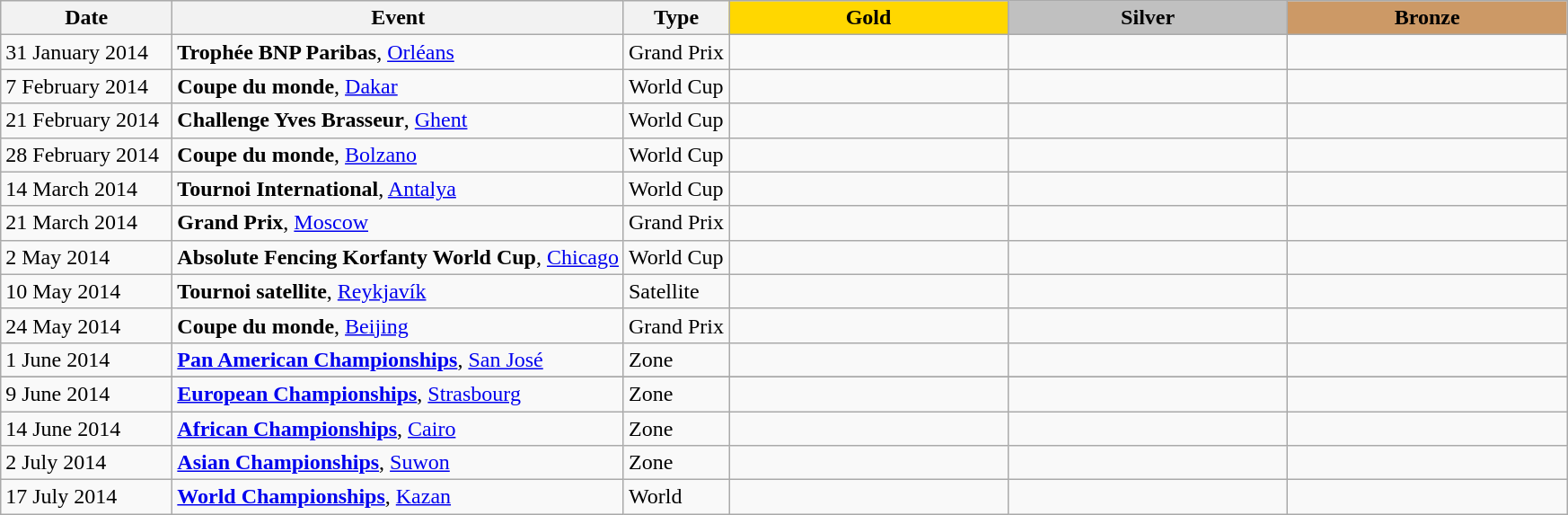<table class="wikitable plainrowheaders" border="1" style="font-size:100%">
<tr style="text-align:center; background-color:#efefef;">
<th scope=col style="width:120px;">Date</th>
<th scope=col>Event</th>
<th scope=col>Type</th>
<th scope=col style="width:200px; background: gold;">Gold</th>
<th scope=col style="width:200px; background: silver;">Silver</th>
<th scope=col style="width:200px; background: #cc9966;">Bronze</th>
</tr>
<tr>
<td>31 January 2014</td>
<td><strong>Trophée BNP Paribas</strong>, <a href='#'>Orléans</a></td>
<td>Grand Prix</td>
<td></td>
<td></td>
<td><br></td>
</tr>
<tr>
<td>7 February 2014</td>
<td><strong>Coupe du monde</strong>, <a href='#'>Dakar</a></td>
<td>World Cup</td>
<td></td>
<td></td>
<td><br></td>
</tr>
<tr>
<td>21 February 2014</td>
<td><strong>Challenge Yves Brasseur</strong>, <a href='#'>Ghent</a></td>
<td>World Cup</td>
<td></td>
<td></td>
<td><br></td>
</tr>
<tr>
<td>28 February 2014</td>
<td><strong>Coupe du monde</strong>, <a href='#'>Bolzano</a></td>
<td>World Cup</td>
<td></td>
<td></td>
<td><br></td>
</tr>
<tr>
<td>14 March 2014</td>
<td><strong>Tournoi International</strong>, <a href='#'>Antalya</a></td>
<td>World Cup</td>
<td></td>
<td></td>
<td><br></td>
</tr>
<tr>
<td>21 March 2014</td>
<td><strong>Grand Prix</strong>, <a href='#'>Moscow</a></td>
<td>Grand Prix</td>
<td></td>
<td></td>
<td><br></td>
</tr>
<tr>
<td>2 May 2014</td>
<td><strong>Absolute Fencing Korfanty World Cup</strong>, <a href='#'>Chicago</a></td>
<td>World Cup</td>
<td></td>
<td></td>
<td><br></td>
</tr>
<tr>
<td>10 May 2014</td>
<td><strong>Tournoi satellite</strong>, <a href='#'>Reykjavík</a></td>
<td>Satellite</td>
<td></td>
<td></td>
<td><br></td>
</tr>
<tr>
<td>24 May 2014</td>
<td><strong>Coupe du monde</strong>, <a href='#'>Beijing</a></td>
<td>Grand Prix</td>
<td></td>
<td></td>
<td><br></td>
</tr>
<tr>
<td>1 June 2014</td>
<td><strong><a href='#'>Pan American Championships</a></strong>, <a href='#'>San José</a></td>
<td>Zone</td>
<td></td>
<td></td>
<td><br></td>
</tr>
<tr>
</tr>
<tr>
<td>9 June 2014</td>
<td><strong><a href='#'>European Championships</a></strong>, <a href='#'>Strasbourg</a></td>
<td>Zone</td>
<td></td>
<td></td>
<td><br></td>
</tr>
<tr>
<td>14 June 2014</td>
<td><strong><a href='#'>African Championships</a></strong>, <a href='#'>Cairo</a></td>
<td>Zone</td>
<td></td>
<td></td>
<td><br></td>
</tr>
<tr>
<td>2 July 2014</td>
<td><strong><a href='#'>Asian Championships</a></strong>, <a href='#'>Suwon</a></td>
<td>Zone</td>
<td></td>
<td></td>
<td><br></td>
</tr>
<tr>
<td>17 July 2014</td>
<td><strong><a href='#'>World Championships</a></strong>, <a href='#'>Kazan</a></td>
<td>World</td>
<td></td>
<td></td>
<td><br></td>
</tr>
</table>
